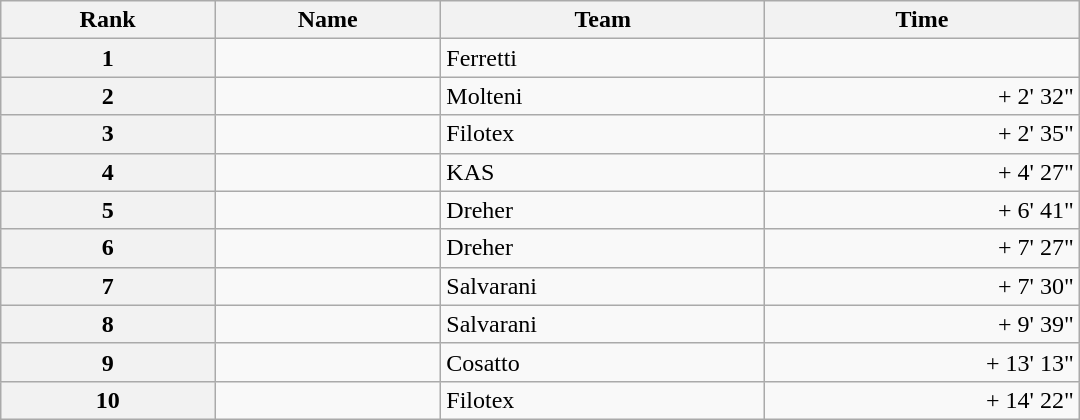<table class="wikitable" style="width:45em;margin-bottom:0;">
<tr>
<th>Rank</th>
<th>Name</th>
<th>Team</th>
<th>Time</th>
</tr>
<tr>
<th style="text-align:center">1</th>
<td> </td>
<td>Ferretti</td>
<td align="right"></td>
</tr>
<tr>
<th style="text-align:center">2</th>
<td></td>
<td>Molteni</td>
<td align="right">+ 2' 32"</td>
</tr>
<tr>
<th style="text-align:center">3</th>
<td></td>
<td>Filotex</td>
<td align="right">+ 2' 35"</td>
</tr>
<tr>
<th style="text-align:center">4</th>
<td></td>
<td>KAS</td>
<td align="right">+ 4' 27"</td>
</tr>
<tr>
<th style="text-align:center">5</th>
<td></td>
<td>Dreher</td>
<td align="right">+ 6' 41"</td>
</tr>
<tr>
<th style="text-align:center">6</th>
<td></td>
<td>Dreher</td>
<td align="right">+ 7' 27"</td>
</tr>
<tr>
<th style="text-align:center">7</th>
<td></td>
<td>Salvarani</td>
<td align="right">+ 7' 30"</td>
</tr>
<tr>
<th style="text-align:center">8</th>
<td></td>
<td>Salvarani</td>
<td align="right">+ 9' 39"</td>
</tr>
<tr>
<th style="text-align:center">9</th>
<td></td>
<td>Cosatto</td>
<td align="right">+ 13' 13"</td>
</tr>
<tr>
<th style="text-align:center">10</th>
<td></td>
<td>Filotex</td>
<td align="right">+ 14' 22"</td>
</tr>
</table>
